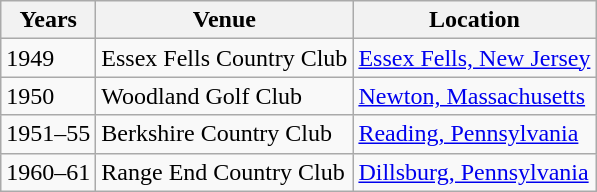<table class=wikitable>
<tr>
<th>Years</th>
<th>Venue</th>
<th>Location</th>
</tr>
<tr>
<td>1949</td>
<td>Essex Fells Country Club</td>
<td><a href='#'>Essex Fells, New Jersey</a></td>
</tr>
<tr>
<td>1950</td>
<td>Woodland Golf Club</td>
<td><a href='#'>Newton, Massachusetts</a></td>
</tr>
<tr>
<td>1951–55</td>
<td>Berkshire Country Club</td>
<td><a href='#'>Reading, Pennsylvania</a></td>
</tr>
<tr>
<td>1960–61</td>
<td>Range End Country Club</td>
<td><a href='#'>Dillsburg, Pennsylvania</a></td>
</tr>
</table>
